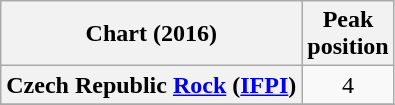<table class="wikitable plainrowheaders" style="text-align:center">
<tr>
<th scope=col>Chart (2016)</th>
<th scope=col>Peak<br>position</th>
</tr>
<tr>
<th scope="row">Czech Republic <a href='#'>Rock</a> (<a href='#'>IFPI</a>)</th>
<td style="text-align:center">4</td>
</tr>
<tr>
</tr>
</table>
